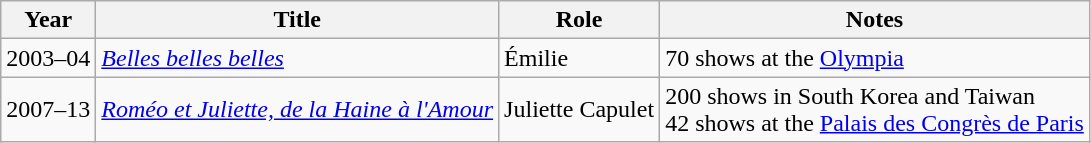<table class="wikitable sortable">
<tr>
<th>Year</th>
<th>Title</th>
<th>Role</th>
<th class="unsortable">Notes</th>
</tr>
<tr>
<td>2003–04</td>
<td><em><a href='#'>Belles belles belles</a></em></td>
<td>Émilie</td>
<td>70 shows at the <a href='#'>Olympia</a></td>
</tr>
<tr>
<td>2007–13</td>
<td><em><a href='#'>Roméo et Juliette, de la Haine à l'Amour</a></em></td>
<td>Juliette Capulet</td>
<td>200 shows in South Korea and Taiwan<br>42 shows at the <a href='#'>Palais des Congrès de Paris</a></td>
</tr>
</table>
